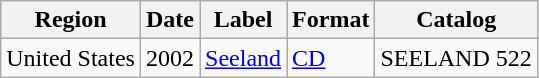<table class="wikitable">
<tr>
<th>Region</th>
<th>Date</th>
<th>Label</th>
<th>Format</th>
<th>Catalog</th>
</tr>
<tr>
<td>United States</td>
<td>2002</td>
<td><a href='#'>Seeland</a></td>
<td><a href='#'>CD</a></td>
<td>SEELAND 522</td>
</tr>
</table>
